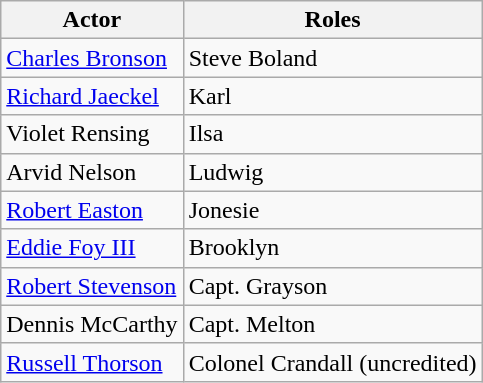<table class="wikitable">
<tr>
<th>Actor</th>
<th>Roles</th>
</tr>
<tr>
<td><a href='#'>Charles Bronson</a></td>
<td>Steve Boland</td>
</tr>
<tr>
<td><a href='#'>Richard Jaeckel</a></td>
<td>Karl</td>
</tr>
<tr>
<td>Violet Rensing</td>
<td>Ilsa</td>
</tr>
<tr>
<td>Arvid Nelson</td>
<td>Ludwig</td>
</tr>
<tr>
<td><a href='#'>Robert Easton</a></td>
<td>Jonesie</td>
</tr>
<tr>
<td><a href='#'>Eddie Foy III</a></td>
<td>Brooklyn</td>
</tr>
<tr>
<td><a href='#'>Robert Stevenson</a></td>
<td>Capt. Grayson</td>
</tr>
<tr>
<td>Dennis McCarthy</td>
<td>Capt. Melton</td>
</tr>
<tr>
<td><a href='#'>Russell Thorson</a></td>
<td>Colonel Crandall (uncredited)</td>
</tr>
</table>
